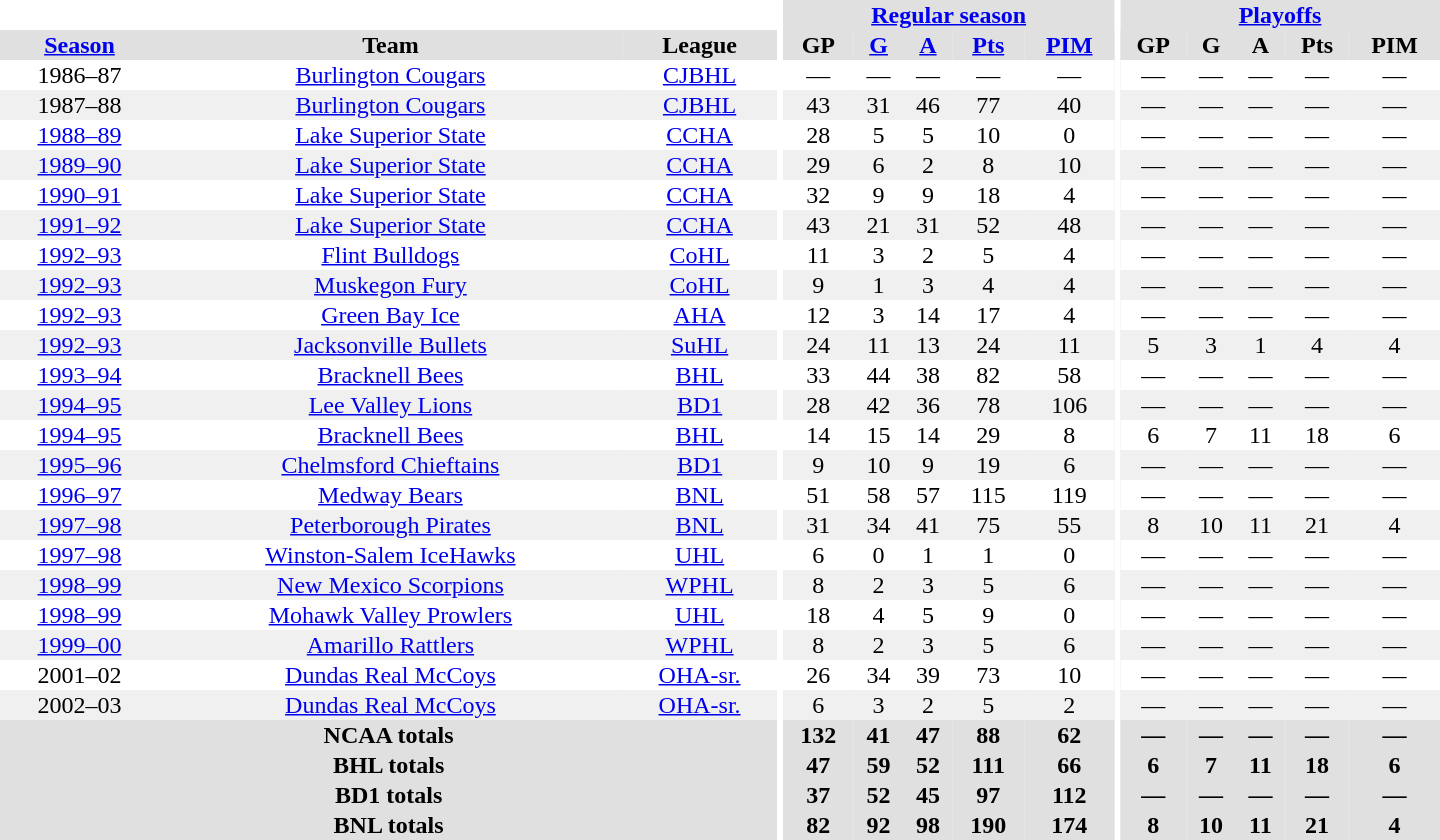<table border="0" cellpadding="1" cellspacing="0" style="text-align:center; width:60em">
<tr bgcolor="#e0e0e0">
<th colspan="3" bgcolor="#ffffff"></th>
<th rowspan="99" bgcolor="#ffffff"></th>
<th colspan="5"><a href='#'>Regular season</a></th>
<th rowspan="99" bgcolor="#ffffff"></th>
<th colspan="5"><a href='#'>Playoffs</a></th>
</tr>
<tr bgcolor="#e0e0e0">
<th><a href='#'>Season</a></th>
<th>Team</th>
<th>League</th>
<th>GP</th>
<th><a href='#'>G</a></th>
<th><a href='#'>A</a></th>
<th><a href='#'>Pts</a></th>
<th><a href='#'>PIM</a></th>
<th>GP</th>
<th>G</th>
<th>A</th>
<th>Pts</th>
<th>PIM</th>
</tr>
<tr>
<td>1986–87</td>
<td><a href='#'>Burlington Cougars</a></td>
<td><a href='#'>CJBHL</a></td>
<td>—</td>
<td>—</td>
<td>—</td>
<td>—</td>
<td>—</td>
<td>—</td>
<td>—</td>
<td>—</td>
<td>—</td>
<td>—</td>
</tr>
<tr bgcolor="#f0f0f0">
<td>1987–88</td>
<td><a href='#'>Burlington Cougars</a></td>
<td><a href='#'>CJBHL</a></td>
<td>43</td>
<td>31</td>
<td>46</td>
<td>77</td>
<td>40</td>
<td>—</td>
<td>—</td>
<td>—</td>
<td>—</td>
<td>—</td>
</tr>
<tr>
<td><a href='#'>1988–89</a></td>
<td><a href='#'>Lake Superior State</a></td>
<td><a href='#'>CCHA</a></td>
<td>28</td>
<td>5</td>
<td>5</td>
<td>10</td>
<td>0</td>
<td>—</td>
<td>—</td>
<td>—</td>
<td>—</td>
<td>—</td>
</tr>
<tr bgcolor="#f0f0f0">
<td><a href='#'>1989–90</a></td>
<td><a href='#'>Lake Superior State</a></td>
<td><a href='#'>CCHA</a></td>
<td>29</td>
<td>6</td>
<td>2</td>
<td>8</td>
<td>10</td>
<td>—</td>
<td>—</td>
<td>—</td>
<td>—</td>
<td>—</td>
</tr>
<tr>
<td><a href='#'>1990–91</a></td>
<td><a href='#'>Lake Superior State</a></td>
<td><a href='#'>CCHA</a></td>
<td>32</td>
<td>9</td>
<td>9</td>
<td>18</td>
<td>4</td>
<td>—</td>
<td>—</td>
<td>—</td>
<td>—</td>
<td>—</td>
</tr>
<tr bgcolor="#f0f0f0">
<td><a href='#'>1991–92</a></td>
<td><a href='#'>Lake Superior State</a></td>
<td><a href='#'>CCHA</a></td>
<td>43</td>
<td>21</td>
<td>31</td>
<td>52</td>
<td>48</td>
<td>—</td>
<td>—</td>
<td>—</td>
<td>—</td>
<td>—</td>
</tr>
<tr>
<td><a href='#'>1992–93</a></td>
<td><a href='#'>Flint Bulldogs</a></td>
<td><a href='#'>CoHL</a></td>
<td>11</td>
<td>3</td>
<td>2</td>
<td>5</td>
<td>4</td>
<td>—</td>
<td>—</td>
<td>—</td>
<td>—</td>
<td>—</td>
</tr>
<tr bgcolor="#f0f0f0">
<td><a href='#'>1992–93</a></td>
<td><a href='#'>Muskegon Fury</a></td>
<td><a href='#'>CoHL</a></td>
<td>9</td>
<td>1</td>
<td>3</td>
<td>4</td>
<td>4</td>
<td>—</td>
<td>—</td>
<td>—</td>
<td>—</td>
<td>—</td>
</tr>
<tr>
<td><a href='#'>1992–93</a></td>
<td><a href='#'>Green Bay Ice</a></td>
<td><a href='#'>AHA</a></td>
<td>12</td>
<td>3</td>
<td>14</td>
<td>17</td>
<td>4</td>
<td>—</td>
<td>—</td>
<td>—</td>
<td>—</td>
<td>—</td>
</tr>
<tr bgcolor="#f0f0f0">
<td><a href='#'>1992–93</a></td>
<td><a href='#'>Jacksonville Bullets</a></td>
<td><a href='#'>SuHL</a></td>
<td>24</td>
<td>11</td>
<td>13</td>
<td>24</td>
<td>11</td>
<td>5</td>
<td>3</td>
<td>1</td>
<td>4</td>
<td>4</td>
</tr>
<tr>
<td><a href='#'>1993–94</a></td>
<td><a href='#'>Bracknell Bees</a></td>
<td><a href='#'>BHL</a></td>
<td>33</td>
<td>44</td>
<td>38</td>
<td>82</td>
<td>58</td>
<td>—</td>
<td>—</td>
<td>—</td>
<td>—</td>
<td>—</td>
</tr>
<tr bgcolor="#f0f0f0">
<td><a href='#'>1994–95</a></td>
<td><a href='#'>Lee Valley Lions</a></td>
<td><a href='#'>BD1</a></td>
<td>28</td>
<td>42</td>
<td>36</td>
<td>78</td>
<td>106</td>
<td>—</td>
<td>—</td>
<td>—</td>
<td>—</td>
<td>—</td>
</tr>
<tr>
<td><a href='#'>1994–95</a></td>
<td><a href='#'>Bracknell Bees</a></td>
<td><a href='#'>BHL</a></td>
<td>14</td>
<td>15</td>
<td>14</td>
<td>29</td>
<td>8</td>
<td>6</td>
<td>7</td>
<td>11</td>
<td>18</td>
<td>6</td>
</tr>
<tr bgcolor="#f0f0f0">
<td><a href='#'>1995–96</a></td>
<td><a href='#'>Chelmsford Chieftains</a></td>
<td><a href='#'>BD1</a></td>
<td>9</td>
<td>10</td>
<td>9</td>
<td>19</td>
<td>6</td>
<td>—</td>
<td>—</td>
<td>—</td>
<td>—</td>
<td>—</td>
</tr>
<tr>
<td><a href='#'>1996–97</a></td>
<td><a href='#'>Medway Bears</a></td>
<td><a href='#'>BNL</a></td>
<td>51</td>
<td>58</td>
<td>57</td>
<td>115</td>
<td>119</td>
<td>—</td>
<td>—</td>
<td>—</td>
<td>—</td>
<td>—</td>
</tr>
<tr bgcolor="#f0f0f0">
<td><a href='#'>1997–98</a></td>
<td><a href='#'>Peterborough Pirates</a></td>
<td><a href='#'>BNL</a></td>
<td>31</td>
<td>34</td>
<td>41</td>
<td>75</td>
<td>55</td>
<td>8</td>
<td>10</td>
<td>11</td>
<td>21</td>
<td>4</td>
</tr>
<tr>
<td><a href='#'>1997–98</a></td>
<td><a href='#'>Winston-Salem IceHawks</a></td>
<td><a href='#'>UHL</a></td>
<td>6</td>
<td>0</td>
<td>1</td>
<td>1</td>
<td>0</td>
<td>—</td>
<td>—</td>
<td>—</td>
<td>—</td>
<td>—</td>
</tr>
<tr bgcolor="#f0f0f0">
<td><a href='#'>1998–99</a></td>
<td><a href='#'>New Mexico Scorpions</a></td>
<td><a href='#'>WPHL</a></td>
<td>8</td>
<td>2</td>
<td>3</td>
<td>5</td>
<td>6</td>
<td>—</td>
<td>—</td>
<td>—</td>
<td>—</td>
<td>—</td>
</tr>
<tr>
<td><a href='#'>1998–99</a></td>
<td><a href='#'>Mohawk Valley Prowlers</a></td>
<td><a href='#'>UHL</a></td>
<td>18</td>
<td>4</td>
<td>5</td>
<td>9</td>
<td>0</td>
<td>—</td>
<td>—</td>
<td>—</td>
<td>—</td>
<td>—</td>
</tr>
<tr bgcolor="#f0f0f0">
<td><a href='#'>1999–00</a></td>
<td><a href='#'>Amarillo Rattlers</a></td>
<td><a href='#'>WPHL</a></td>
<td>8</td>
<td>2</td>
<td>3</td>
<td>5</td>
<td>6</td>
<td>—</td>
<td>—</td>
<td>—</td>
<td>—</td>
<td>—</td>
</tr>
<tr>
<td>2001–02</td>
<td><a href='#'>Dundas Real McCoys</a></td>
<td><a href='#'>OHA-sr.</a></td>
<td>26</td>
<td>34</td>
<td>39</td>
<td>73</td>
<td>10</td>
<td>—</td>
<td>—</td>
<td>—</td>
<td>—</td>
<td>—</td>
</tr>
<tr bgcolor="#f0f0f0">
<td>2002–03</td>
<td><a href='#'>Dundas Real McCoys</a></td>
<td><a href='#'>OHA-sr.</a></td>
<td>6</td>
<td>3</td>
<td>2</td>
<td>5</td>
<td>2</td>
<td>—</td>
<td>—</td>
<td>—</td>
<td>—</td>
<td>—</td>
</tr>
<tr bgcolor="#e0e0e0">
<th colspan="3">NCAA totals</th>
<th>132</th>
<th>41</th>
<th>47</th>
<th>88</th>
<th>62</th>
<th>—</th>
<th>—</th>
<th>—</th>
<th>—</th>
<th>—</th>
</tr>
<tr bgcolor="#e0e0e0">
<th colspan="3">BHL totals</th>
<th>47</th>
<th>59</th>
<th>52</th>
<th>111</th>
<th>66</th>
<th>6</th>
<th>7</th>
<th>11</th>
<th>18</th>
<th>6</th>
</tr>
<tr bgcolor="#e0e0e0">
<th colspan="3">BD1 totals</th>
<th>37</th>
<th>52</th>
<th>45</th>
<th>97</th>
<th>112</th>
<th>—</th>
<th>—</th>
<th>—</th>
<th>—</th>
<th>—</th>
</tr>
<tr bgcolor="#e0e0e0">
<th colspan="3">BNL totals</th>
<th>82</th>
<th>92</th>
<th>98</th>
<th>190</th>
<th>174</th>
<th>8</th>
<th>10</th>
<th>11</th>
<th>21</th>
<th>4</th>
</tr>
</table>
